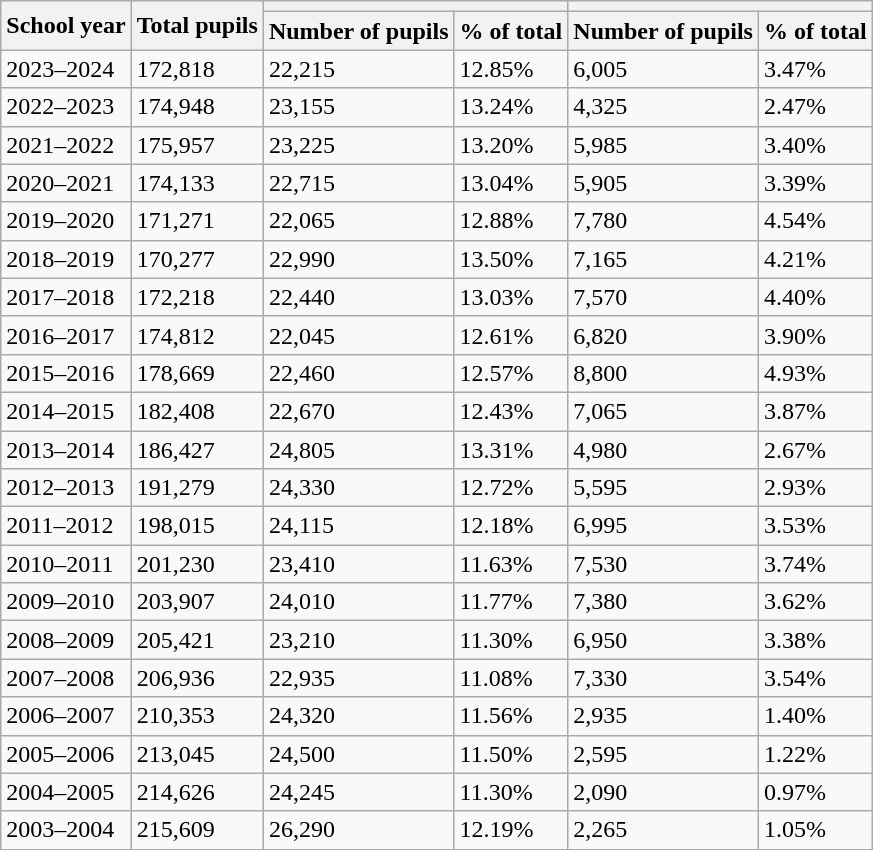<table class="wikitable sortable">
<tr>
<th rowspan="2">School year</th>
<th rowspan="2">Total pupils</th>
<th colspan="2"></th>
<th colspan="2"></th>
</tr>
<tr>
<th>Number of pupils</th>
<th>% of total</th>
<th>Number of pupils</th>
<th>% of total</th>
</tr>
<tr>
<td>2023–2024</td>
<td>172,818</td>
<td>22,215</td>
<td>12.85%</td>
<td>6,005</td>
<td>3.47%</td>
</tr>
<tr>
<td>2022–2023</td>
<td>174,948</td>
<td>23,155</td>
<td>13.24%</td>
<td>4,325</td>
<td>2.47%</td>
</tr>
<tr>
<td>2021–2022</td>
<td>175,957</td>
<td>23,225</td>
<td>13.20%</td>
<td>5,985</td>
<td>3.40%</td>
</tr>
<tr>
<td>2020–2021</td>
<td>174,133</td>
<td>22,715</td>
<td>13.04%</td>
<td>5,905</td>
<td>3.39%</td>
</tr>
<tr>
<td>2019–2020</td>
<td>171,271</td>
<td>22,065</td>
<td>12.88%</td>
<td>7,780</td>
<td>4.54%</td>
</tr>
<tr>
<td>2018–2019</td>
<td>170,277</td>
<td>22,990</td>
<td>13.50%</td>
<td>7,165</td>
<td>4.21%</td>
</tr>
<tr>
<td>2017–2018</td>
<td>172,218</td>
<td>22,440</td>
<td>13.03%</td>
<td>7,570</td>
<td>4.40%</td>
</tr>
<tr>
<td>2016–2017</td>
<td>174,812</td>
<td>22,045</td>
<td>12.61%</td>
<td>6,820</td>
<td>3.90%</td>
</tr>
<tr>
<td>2015–2016</td>
<td>178,669</td>
<td>22,460</td>
<td>12.57%</td>
<td>8,800</td>
<td>4.93%</td>
</tr>
<tr>
<td>2014–2015</td>
<td>182,408</td>
<td>22,670</td>
<td>12.43%</td>
<td>7,065</td>
<td>3.87%</td>
</tr>
<tr>
<td>2013–2014</td>
<td>186,427</td>
<td>24,805</td>
<td>13.31%</td>
<td>4,980</td>
<td>2.67%</td>
</tr>
<tr>
<td>2012–2013</td>
<td>191,279</td>
<td>24,330</td>
<td>12.72%</td>
<td>5,595</td>
<td>2.93%</td>
</tr>
<tr>
<td>2011–2012</td>
<td>198,015</td>
<td>24,115</td>
<td>12.18%</td>
<td>6,995</td>
<td>3.53%</td>
</tr>
<tr>
<td>2010–2011</td>
<td>201,230</td>
<td>23,410</td>
<td>11.63%</td>
<td>7,530</td>
<td>3.74%</td>
</tr>
<tr>
<td>2009–2010</td>
<td>203,907</td>
<td>24,010</td>
<td>11.77%</td>
<td>7,380</td>
<td>3.62%</td>
</tr>
<tr>
<td>2008–2009</td>
<td>205,421</td>
<td>23,210</td>
<td>11.30%</td>
<td>6,950</td>
<td>3.38%</td>
</tr>
<tr>
<td>2007–2008</td>
<td>206,936</td>
<td>22,935</td>
<td>11.08%</td>
<td>7,330</td>
<td>3.54%</td>
</tr>
<tr>
<td>2006–2007</td>
<td>210,353</td>
<td>24,320</td>
<td>11.56%</td>
<td>2,935</td>
<td>1.40%</td>
</tr>
<tr>
<td>2005–2006</td>
<td>213,045</td>
<td>24,500</td>
<td>11.50%</td>
<td>2,595</td>
<td>1.22%</td>
</tr>
<tr>
<td>2004–2005</td>
<td>214,626</td>
<td>24,245</td>
<td>11.30%</td>
<td>2,090</td>
<td>0.97%</td>
</tr>
<tr>
<td>2003–2004</td>
<td>215,609</td>
<td>26,290</td>
<td>12.19%</td>
<td>2,265</td>
<td>1.05%</td>
</tr>
</table>
